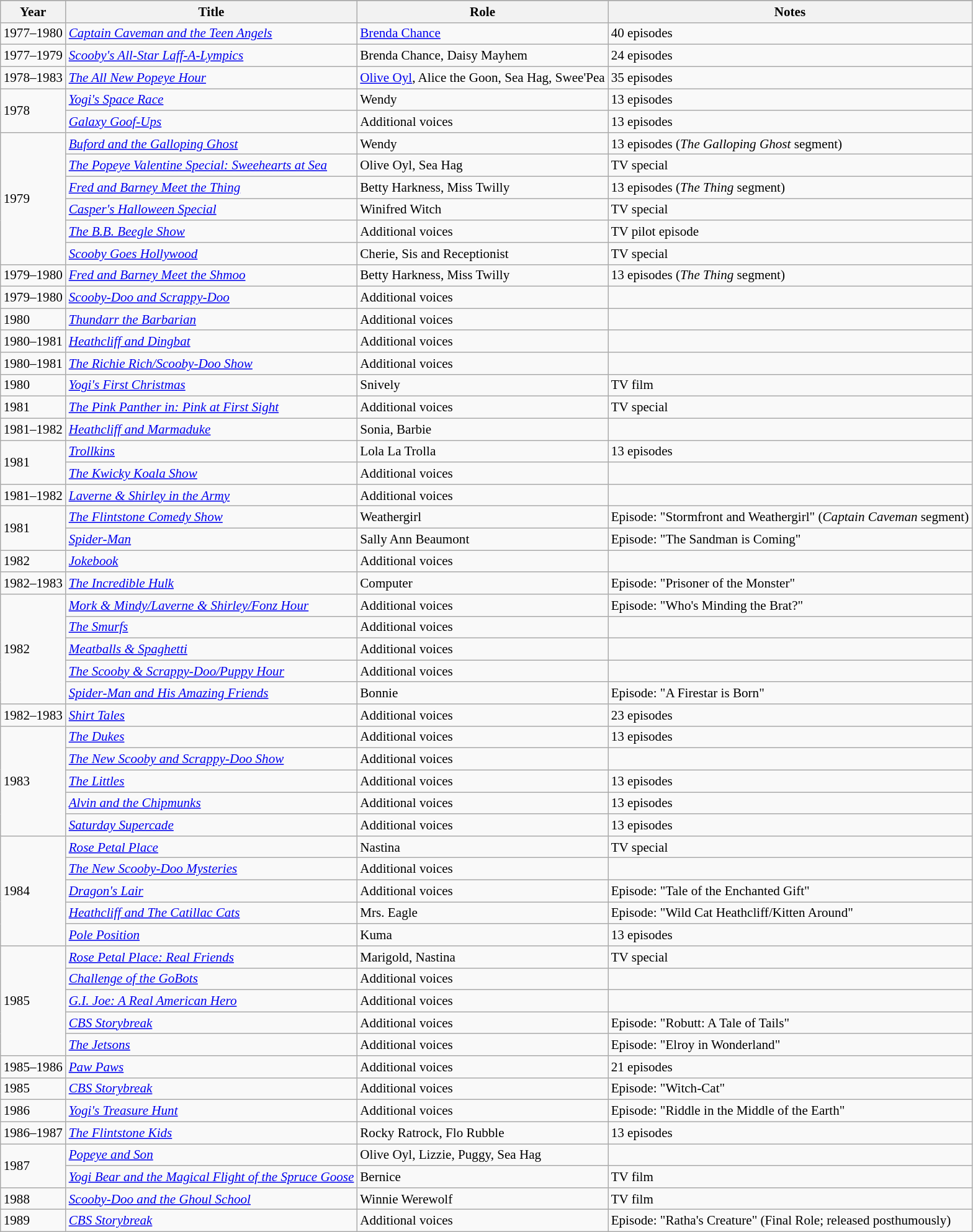<table class="wikitable" style="font-size: 88%">
<tr>
</tr>
<tr style="text-align:center;">
<th>Year</th>
<th>Title</th>
<th>Role</th>
<th>Notes</th>
</tr>
<tr>
<td>1977–1980</td>
<td><em><a href='#'>Captain Caveman and the Teen Angels</a></em></td>
<td><a href='#'>Brenda Chance</a></td>
<td>40 episodes</td>
</tr>
<tr>
<td>1977–1979</td>
<td><em><a href='#'>Scooby's All-Star Laff-A-Lympics</a></em></td>
<td>Brenda Chance, Daisy Mayhem</td>
<td>24 episodes</td>
</tr>
<tr>
<td>1978–1983</td>
<td><em><a href='#'>The All New Popeye Hour</a></em></td>
<td><a href='#'>Olive Oyl</a>, Alice the Goon, Sea Hag, Swee'Pea</td>
<td>35 episodes</td>
</tr>
<tr>
<td rowspan="2">1978</td>
<td><em><a href='#'>Yogi's Space Race</a></em></td>
<td>Wendy</td>
<td>13 episodes</td>
</tr>
<tr>
<td><em><a href='#'>Galaxy Goof-Ups</a></em></td>
<td>Additional voices</td>
<td>13 episodes</td>
</tr>
<tr>
<td rowspan="6">1979</td>
<td><em><a href='#'>Buford and the Galloping Ghost</a></em></td>
<td>Wendy</td>
<td>13 episodes (<em>The Galloping Ghost</em> segment)</td>
</tr>
<tr>
<td><em><a href='#'>The Popeye Valentine Special: Sweehearts at Sea</a></em></td>
<td>Olive Oyl, Sea Hag</td>
<td>TV special</td>
</tr>
<tr>
<td><em><a href='#'>Fred and Barney Meet the Thing</a></em></td>
<td>Betty Harkness, Miss Twilly</td>
<td>13 episodes (<em>The Thing</em> segment)</td>
</tr>
<tr>
<td><em><a href='#'>Casper's Halloween Special</a></em></td>
<td>Winifred Witch</td>
<td>TV special</td>
</tr>
<tr>
<td><em><a href='#'>The B.B. Beegle Show</a></em></td>
<td>Additional voices</td>
<td>TV pilot episode</td>
</tr>
<tr>
<td><em><a href='#'>Scooby Goes Hollywood</a></em></td>
<td>Cherie, Sis and Receptionist</td>
<td>TV special</td>
</tr>
<tr>
<td>1979–1980</td>
<td><em><a href='#'>Fred and Barney Meet the Shmoo</a></em></td>
<td>Betty Harkness, Miss Twilly</td>
<td>13 episodes (<em>The Thing</em> segment)</td>
</tr>
<tr>
<td>1979–1980</td>
<td><em><a href='#'>Scooby-Doo and Scrappy-Doo</a></em></td>
<td>Additional voices</td>
<td></td>
</tr>
<tr>
<td>1980</td>
<td><em><a href='#'>Thundarr the Barbarian</a></em></td>
<td>Additional voices</td>
<td></td>
</tr>
<tr>
<td>1980–1981</td>
<td><em><a href='#'>Heathcliff and Dingbat</a></em></td>
<td>Additional voices</td>
<td></td>
</tr>
<tr>
<td>1980–1981</td>
<td><em><a href='#'>The Richie Rich/Scooby-Doo Show</a></em></td>
<td>Additional voices</td>
<td></td>
</tr>
<tr>
<td>1980</td>
<td><em><a href='#'>Yogi's First Christmas</a></em></td>
<td>Snively</td>
<td>TV film</td>
</tr>
<tr>
<td>1981</td>
<td><em><a href='#'>The Pink Panther in: Pink at First Sight</a></em></td>
<td>Additional voices</td>
<td>TV special</td>
</tr>
<tr>
<td>1981–1982</td>
<td><em><a href='#'>Heathcliff and Marmaduke</a></em></td>
<td>Sonia, Barbie</td>
<td></td>
</tr>
<tr>
<td rowspan="2">1981</td>
<td><em><a href='#'>Trollkins</a></em></td>
<td>Lola La Trolla</td>
<td>13 episodes</td>
</tr>
<tr>
<td><em><a href='#'>The Kwicky Koala Show</a></em></td>
<td>Additional voices</td>
<td></td>
</tr>
<tr>
<td>1981–1982</td>
<td><em><a href='#'>Laverne & Shirley in the Army</a></em></td>
<td>Additional voices</td>
<td></td>
</tr>
<tr>
<td rowspan="2">1981</td>
<td><em><a href='#'>The Flintstone Comedy Show</a></em></td>
<td>Weathergirl</td>
<td>Episode: "Stormfront and Weathergirl" (<em>Captain Caveman</em> segment)</td>
</tr>
<tr>
<td><em><a href='#'>Spider-Man</a></em></td>
<td>Sally Ann Beaumont</td>
<td>Episode: "The Sandman is Coming"</td>
</tr>
<tr>
<td>1982</td>
<td><em><a href='#'>Jokebook</a></em></td>
<td>Additional voices</td>
<td></td>
</tr>
<tr>
<td>1982–1983</td>
<td><em><a href='#'>The Incredible Hulk</a></em></td>
<td>Computer</td>
<td>Episode: "Prisoner of the Monster"</td>
</tr>
<tr>
<td rowspan="5">1982</td>
<td><em><a href='#'>Mork & Mindy/Laverne & Shirley/Fonz Hour</a></em></td>
<td>Additional voices</td>
<td>Episode: "Who's Minding the Brat?"</td>
</tr>
<tr>
<td><em><a href='#'>The Smurfs</a></em></td>
<td>Additional voices</td>
<td></td>
</tr>
<tr>
<td><em><a href='#'>Meatballs & Spaghetti</a></em></td>
<td>Additional voices</td>
<td></td>
</tr>
<tr>
<td><em><a href='#'>The Scooby & Scrappy-Doo/Puppy Hour</a></em></td>
<td>Additional voices</td>
<td></td>
</tr>
<tr>
<td><em><a href='#'>Spider-Man and His Amazing Friends</a></em></td>
<td>Bonnie</td>
<td>Episode: "A Firestar is Born"</td>
</tr>
<tr>
<td>1982–1983</td>
<td><em><a href='#'>Shirt Tales</a></em></td>
<td>Additional voices</td>
<td>23 episodes</td>
</tr>
<tr>
<td rowspan="5">1983</td>
<td><em><a href='#'>The Dukes</a></em></td>
<td>Additional voices</td>
<td>13 episodes</td>
</tr>
<tr>
<td><em><a href='#'>The New Scooby and Scrappy-Doo Show</a></em></td>
<td>Additional voices</td>
<td></td>
</tr>
<tr>
<td><em><a href='#'>The Littles</a></em></td>
<td>Additional voices</td>
<td>13 episodes</td>
</tr>
<tr>
<td><em><a href='#'>Alvin and the Chipmunks</a></em></td>
<td>Additional voices</td>
<td>13 episodes</td>
</tr>
<tr>
<td><em><a href='#'>Saturday Supercade</a></em></td>
<td>Additional voices</td>
<td>13 episodes</td>
</tr>
<tr>
<td rowspan="5">1984</td>
<td><em><a href='#'>Rose Petal Place</a></em></td>
<td>Nastina</td>
<td>TV special</td>
</tr>
<tr>
<td><em><a href='#'>The New Scooby-Doo Mysteries</a></em></td>
<td>Additional voices</td>
<td></td>
</tr>
<tr>
<td><em><a href='#'>Dragon's Lair</a></em></td>
<td>Additional voices</td>
<td>Episode: "Tale of the Enchanted Gift"</td>
</tr>
<tr>
<td><em><a href='#'>Heathcliff and The Catillac Cats</a></em></td>
<td>Mrs. Eagle</td>
<td>Episode: "Wild Cat Heathcliff/Kitten Around"</td>
</tr>
<tr>
<td><em><a href='#'>Pole Position</a></em></td>
<td>Kuma</td>
<td>13 episodes</td>
</tr>
<tr>
<td rowspan="5">1985</td>
<td><em><a href='#'>Rose Petal Place: Real Friends</a></em></td>
<td>Marigold, Nastina</td>
<td>TV special</td>
</tr>
<tr>
<td><em><a href='#'>Challenge of the GoBots</a></em></td>
<td>Additional voices</td>
<td></td>
</tr>
<tr>
<td><em><a href='#'>G.I. Joe: A Real American Hero</a></em></td>
<td>Additional voices</td>
<td></td>
</tr>
<tr>
<td><em><a href='#'>CBS Storybreak</a></em></td>
<td>Additional voices</td>
<td>Episode: "Robutt: A Tale of Tails"</td>
</tr>
<tr>
<td><em><a href='#'>The Jetsons</a></em></td>
<td>Additional voices</td>
<td>Episode: "Elroy in Wonderland"</td>
</tr>
<tr>
<td>1985–1986</td>
<td><em><a href='#'>Paw Paws</a></em></td>
<td>Additional voices</td>
<td>21 episodes</td>
</tr>
<tr>
<td>1985</td>
<td><em><a href='#'>CBS Storybreak</a></em></td>
<td>Additional voices</td>
<td>Episode: "Witch-Cat"</td>
</tr>
<tr>
<td>1986</td>
<td><em><a href='#'>Yogi's Treasure Hunt</a></em></td>
<td>Additional voices</td>
<td>Episode: "Riddle in the Middle of the Earth"</td>
</tr>
<tr>
<td>1986–1987</td>
<td><em><a href='#'>The Flintstone Kids</a></em></td>
<td>Rocky Ratrock, Flo Rubble</td>
<td>13 episodes</td>
</tr>
<tr>
<td rowspan="2">1987</td>
<td><em><a href='#'>Popeye and Son</a></em></td>
<td>Olive Oyl, Lizzie, Puggy, Sea Hag</td>
<td></td>
</tr>
<tr>
<td><em><a href='#'>Yogi Bear and the Magical Flight of the Spruce Goose</a></em></td>
<td>Bernice</td>
<td>TV film</td>
</tr>
<tr>
<td>1988</td>
<td><em><a href='#'>Scooby-Doo and the Ghoul School</a></em></td>
<td>Winnie Werewolf</td>
<td>TV film</td>
</tr>
<tr>
<td>1989</td>
<td><em><a href='#'>CBS Storybreak</a></em></td>
<td>Additional voices</td>
<td>Episode: "Ratha's Creature" (Final Role; released posthumously)</td>
</tr>
</table>
